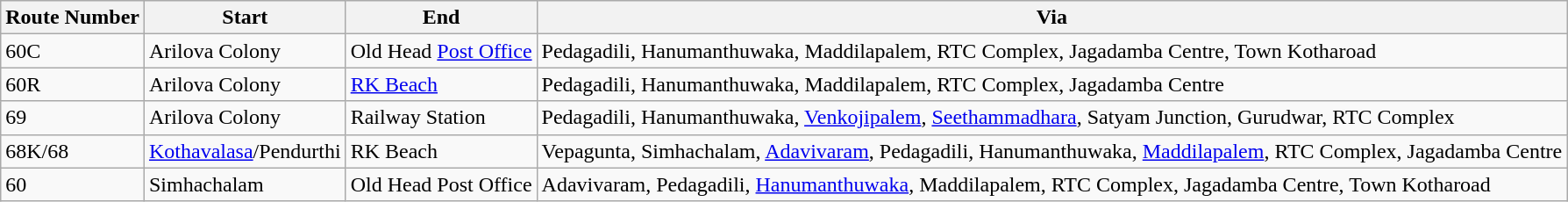<table class="sortable wikitable">
<tr>
<th>Route Number</th>
<th>Start</th>
<th>End</th>
<th>Via</th>
</tr>
<tr>
<td>60C</td>
<td>Arilova Colony</td>
<td>Old Head <a href='#'>Post Office</a></td>
<td>Pedagadili, Hanumanthuwaka, Maddilapalem, RTC Complex, Jagadamba Centre, Town Kotharoad</td>
</tr>
<tr>
<td>60R</td>
<td>Arilova Colony</td>
<td><a href='#'>RK Beach</a></td>
<td>Pedagadili, Hanumanthuwaka, Maddilapalem, RTC Complex, Jagadamba Centre</td>
</tr>
<tr>
<td>69</td>
<td>Arilova Colony</td>
<td>Railway Station</td>
<td>Pedagadili, Hanumanthuwaka, <a href='#'>Venkojipalem</a>, <a href='#'>Seethammadhara</a>, Satyam Junction, Gurudwar, RTC Complex</td>
</tr>
<tr>
<td>68K/68</td>
<td><a href='#'>Kothavalasa</a>/Pendurthi</td>
<td>RK Beach</td>
<td>Vepagunta, Simhachalam, <a href='#'>Adavivaram</a>, Pedagadili, Hanumanthuwaka, <a href='#'>Maddilapalem</a>, RTC Complex, Jagadamba Centre</td>
</tr>
<tr>
<td>60</td>
<td>Simhachalam</td>
<td>Old Head Post Office</td>
<td>Adavivaram, Pedagadili, <a href='#'>Hanumanthuwaka</a>, Maddilapalem, RTC Complex, Jagadamba Centre, Town Kotharoad</td>
</tr>
</table>
